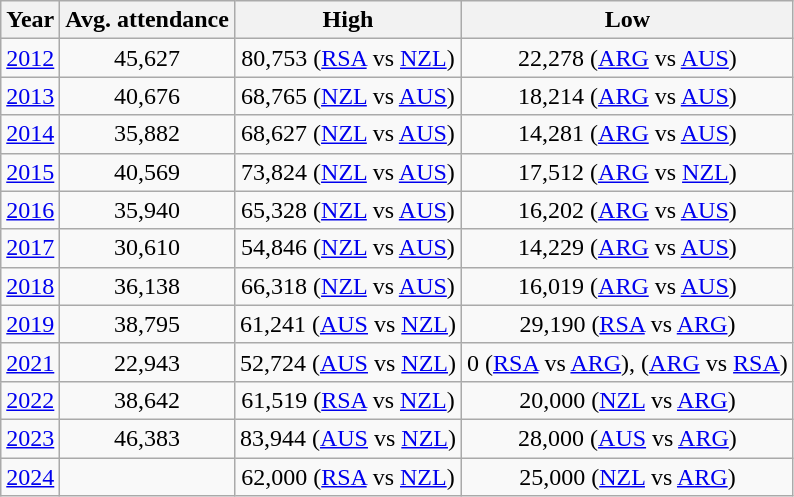<table class="wikitable sortable" style="text-align: center;">
<tr>
<th>Year</th>
<th>Avg. attendance</th>
<th>High</th>
<th>Low</th>
</tr>
<tr>
<td><a href='#'>2012</a></td>
<td>45,627</td>
<td>80,753 (<a href='#'>RSA</a> vs <a href='#'>NZL</a>)</td>
<td>22,278 (<a href='#'>ARG</a> vs <a href='#'>AUS</a>)</td>
</tr>
<tr>
<td><a href='#'>2013</a></td>
<td>40,676</td>
<td>68,765 (<a href='#'>NZL</a> vs <a href='#'>AUS</a>)</td>
<td>18,214 (<a href='#'>ARG</a> vs <a href='#'>AUS</a>)</td>
</tr>
<tr>
<td><a href='#'>2014</a></td>
<td>35,882</td>
<td>68,627 (<a href='#'>NZL</a> vs <a href='#'>AUS</a>)</td>
<td>14,281 (<a href='#'>ARG</a> vs <a href='#'>AUS</a>)</td>
</tr>
<tr>
<td><a href='#'>2015</a></td>
<td>40,569</td>
<td>73,824 (<a href='#'>NZL</a> vs <a href='#'>AUS</a>)</td>
<td>17,512 (<a href='#'>ARG</a> vs <a href='#'>NZL</a>)</td>
</tr>
<tr>
<td><a href='#'>2016</a></td>
<td>35,940</td>
<td>65,328 (<a href='#'>NZL</a> vs <a href='#'>AUS</a>)</td>
<td>16,202 (<a href='#'>ARG</a> vs <a href='#'>AUS</a>)</td>
</tr>
<tr>
<td><a href='#'>2017</a></td>
<td>30,610</td>
<td>54,846 (<a href='#'>NZL</a> vs <a href='#'>AUS</a>)</td>
<td>14,229 (<a href='#'>ARG</a> vs <a href='#'>AUS</a>)</td>
</tr>
<tr>
<td><a href='#'>2018</a></td>
<td>36,138</td>
<td>66,318 (<a href='#'>NZL</a> vs <a href='#'>AUS</a>)</td>
<td>16,019 (<a href='#'>ARG</a> vs <a href='#'>AUS</a>)</td>
</tr>
<tr>
<td><a href='#'>2019</a></td>
<td>38,795</td>
<td>61,241 (<a href='#'>AUS</a> vs <a href='#'>NZL</a>)</td>
<td>29,190 (<a href='#'>RSA</a> vs <a href='#'>ARG</a>)</td>
</tr>
<tr>
<td><a href='#'>2021</a></td>
<td>22,943</td>
<td>52,724 (<a href='#'>AUS</a> vs <a href='#'>NZL</a>)</td>
<td>0 (<a href='#'>RSA</a> vs <a href='#'>ARG</a>), (<a href='#'>ARG</a> vs <a href='#'>RSA</a>)</td>
</tr>
<tr>
<td><a href='#'>2022</a></td>
<td>38,642</td>
<td>61,519 (<a href='#'>RSA</a> vs <a href='#'>NZL</a>)</td>
<td>20,000 (<a href='#'>NZL</a> vs <a href='#'>ARG</a>)</td>
</tr>
<tr>
<td><a href='#'>2023</a></td>
<td>46,383</td>
<td>83,944 (<a href='#'>AUS</a> vs <a href='#'>NZL</a>)</td>
<td>28,000 (<a href='#'>AUS</a> vs <a href='#'>ARG</a>)</td>
</tr>
<tr>
<td><a href='#'>2024</a></td>
<td></td>
<td>62,000 (<a href='#'>RSA</a> vs <a href='#'>NZL</a>)</td>
<td>25,000 (<a href='#'>NZL</a> vs <a href='#'>ARG</a>)</td>
</tr>
</table>
